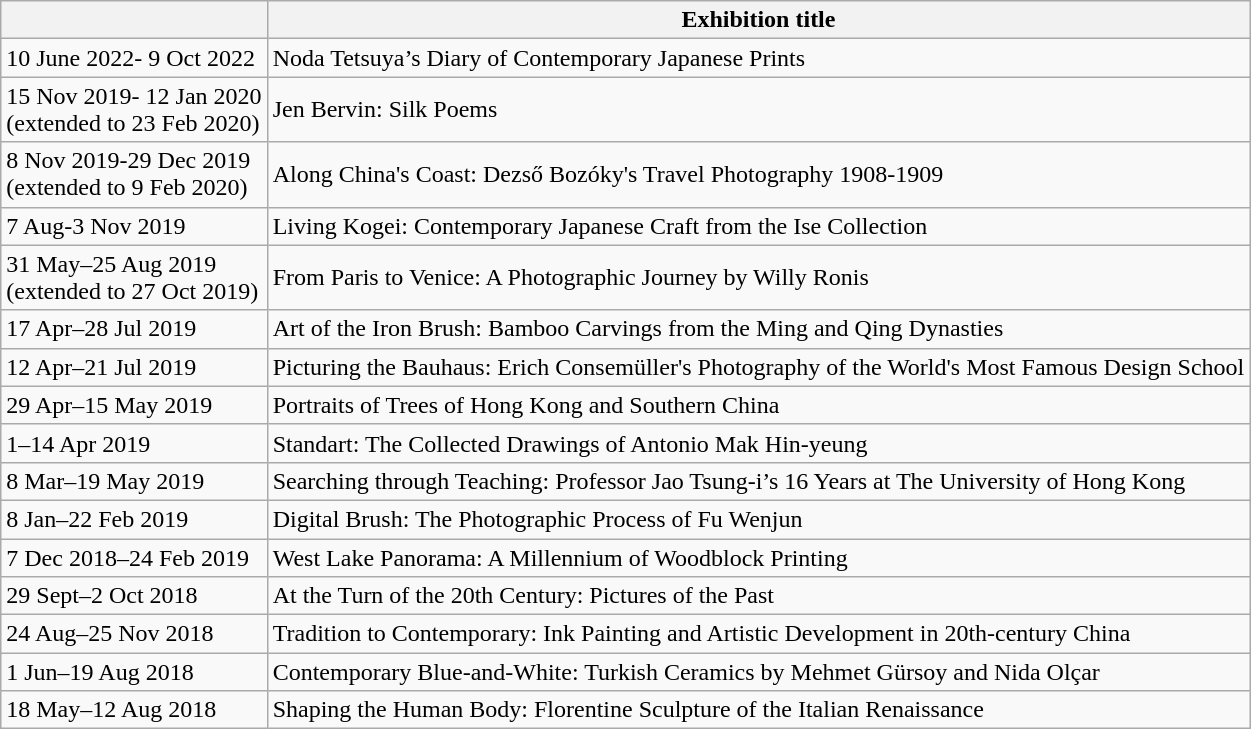<table class="wikitable">
<tr>
<th></th>
<th>Exhibition title</th>
</tr>
<tr>
<td>10 June 2022- 9 Oct 2022</td>
<td>Noda Tetsuya’s Diary of Contemporary Japanese Prints</td>
</tr>
<tr>
<td>15 Nov 2019- 12 Jan 2020<br>(extended to 23 Feb 2020)</td>
<td>Jen Bervin: Silk Poems</td>
</tr>
<tr>
<td>8 Nov 2019-29 Dec 2019<br>(extended to 9 Feb 2020)</td>
<td>Along China's Coast: Dezső Bozóky's Travel Photography 1908-1909</td>
</tr>
<tr>
<td>7 Aug-3 Nov 2019</td>
<td>Living Kogei: Contemporary Japanese Craft from the Ise Collection</td>
</tr>
<tr>
<td>31 May–25 Aug 2019<br>(extended to 27 Oct 2019)</td>
<td>From Paris to Venice: A Photographic Journey by Willy Ronis</td>
</tr>
<tr>
<td>17 Apr–28 Jul 2019</td>
<td>Art of the Iron Brush: Bamboo Carvings from the Ming and Qing Dynasties</td>
</tr>
<tr>
<td>12 Apr–21 Jul 2019</td>
<td>Picturing the Bauhaus: Erich Consemüller's Photography of the World's Most Famous Design School</td>
</tr>
<tr>
<td>29 Apr–15 May 2019</td>
<td>Portraits of Trees of Hong Kong and Southern China</td>
</tr>
<tr>
<td>1–14 Apr 2019</td>
<td>Standart: The Collected Drawings of Antonio Mak Hin-yeung</td>
</tr>
<tr>
<td>8 Mar–19 May 2019</td>
<td>Searching through Teaching: Professor Jao Tsung-i’s 16 Years at The University of Hong Kong</td>
</tr>
<tr>
<td>8 Jan–22 Feb 2019</td>
<td>Digital Brush: The Photographic Process of Fu Wenjun</td>
</tr>
<tr>
<td>7 Dec 2018–24 Feb 2019</td>
<td>West Lake Panorama: A Millennium of Woodblock Printing</td>
</tr>
<tr>
<td>29 Sept–2 Oct 2018</td>
<td>At the Turn of the 20th Century: Pictures of the Past</td>
</tr>
<tr>
<td>24 Aug–25 Nov 2018</td>
<td>Tradition to Contemporary: Ink Painting and Artistic Development in 20th-century China</td>
</tr>
<tr>
<td>1 Jun–19 Aug 2018</td>
<td>Contemporary Blue-and-White: Turkish Ceramics by Mehmet Gürsoy and Nida Olçar</td>
</tr>
<tr>
<td>18 May–12 Aug 2018</td>
<td>Shaping the Human Body: Florentine Sculpture of the Italian Renaissance</td>
</tr>
</table>
